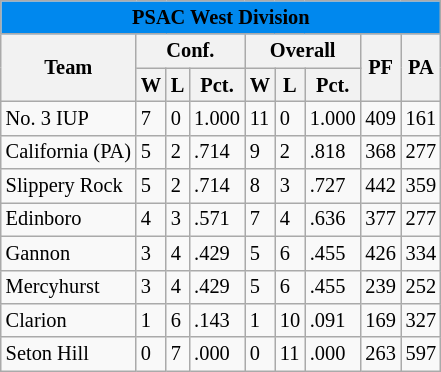<table class="wikitable" style="white-space:nowrap;font-size:85%;"style="text-align: center">
<tr>
<th colspan="9" style="background:#0088ee;">PSAC West Division</th>
</tr>
<tr>
<th rowspan=2>Team</th>
<th colspan=3>Conf.</th>
<th colspan=3>Overall</th>
<th rowspan=2>PF</th>
<th rowspan=2>PA</th>
</tr>
<tr>
<th>W</th>
<th>L</th>
<th>Pct.</th>
<th>W</th>
<th>L</th>
<th>Pct.</th>
</tr>
<tr>
<td>No. 3 IUP</td>
<td>7</td>
<td>0</td>
<td>1.000</td>
<td>11</td>
<td>0</td>
<td>1.000</td>
<td>409</td>
<td>161</td>
</tr>
<tr>
<td>California (PA)</td>
<td>5</td>
<td>2</td>
<td>.714</td>
<td>9</td>
<td>2</td>
<td>.818</td>
<td>368</td>
<td>277</td>
</tr>
<tr>
<td>Slippery Rock</td>
<td>5</td>
<td>2</td>
<td>.714</td>
<td>8</td>
<td>3</td>
<td>.727</td>
<td>442</td>
<td>359</td>
</tr>
<tr>
<td>Edinboro</td>
<td>4</td>
<td>3</td>
<td>.571</td>
<td>7</td>
<td>4</td>
<td>.636</td>
<td>377</td>
<td>277</td>
</tr>
<tr>
<td>Gannon</td>
<td>3</td>
<td>4</td>
<td>.429</td>
<td>5</td>
<td>6</td>
<td>.455</td>
<td>426</td>
<td>334</td>
</tr>
<tr>
<td>Mercyhurst</td>
<td>3</td>
<td>4</td>
<td>.429</td>
<td>5</td>
<td>6</td>
<td>.455</td>
<td>239</td>
<td>252</td>
</tr>
<tr>
<td>Clarion</td>
<td>1</td>
<td>6</td>
<td>.143</td>
<td>1</td>
<td>10</td>
<td>.091</td>
<td>169</td>
<td>327</td>
</tr>
<tr>
<td>Seton Hill</td>
<td>0</td>
<td>7</td>
<td>.000</td>
<td>0</td>
<td>11</td>
<td>.000</td>
<td>263</td>
<td>597</td>
</tr>
</table>
